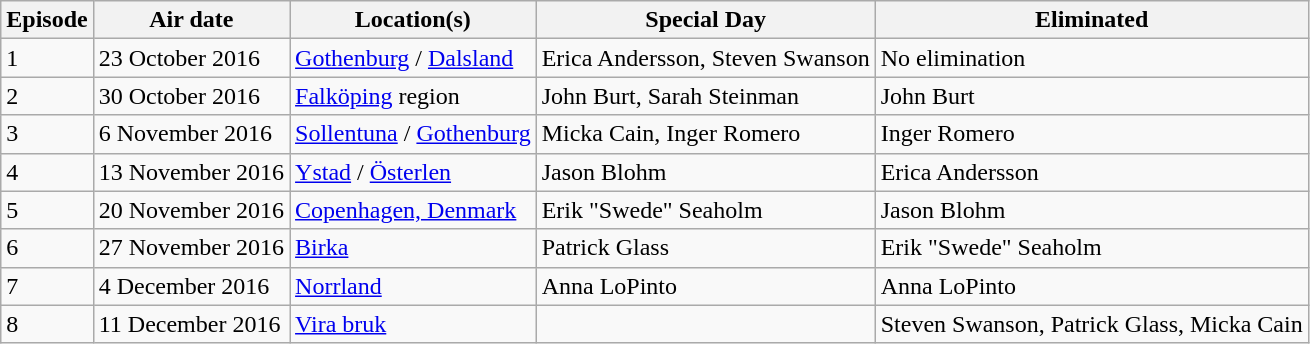<table class="wikitable">
<tr>
<th>Episode</th>
<th>Air date</th>
<th>Location(s)</th>
<th>Special Day</th>
<th>Eliminated</th>
</tr>
<tr>
<td>1</td>
<td>23 October 2016</td>
<td><a href='#'>Gothenburg</a> / <a href='#'>Dalsland</a></td>
<td>Erica Andersson, Steven Swanson</td>
<td>No elimination</td>
</tr>
<tr>
<td>2</td>
<td>30 October 2016</td>
<td><a href='#'>Falköping</a> region</td>
<td>John Burt, Sarah Steinman</td>
<td>John Burt</td>
</tr>
<tr>
<td>3</td>
<td>6 November 2016</td>
<td><a href='#'>Sollentuna</a> / <a href='#'>Gothenburg</a></td>
<td>Micka Cain, Inger Romero</td>
<td>Inger Romero</td>
</tr>
<tr>
<td>4</td>
<td>13 November 2016</td>
<td><a href='#'>Ystad</a> / <a href='#'>Österlen</a></td>
<td>Jason Blohm</td>
<td>Erica Andersson</td>
</tr>
<tr>
<td>5</td>
<td>20 November 2016</td>
<td><a href='#'>Copenhagen, Denmark</a></td>
<td>Erik "Swede" Seaholm</td>
<td>Jason Blohm</td>
</tr>
<tr>
<td>6</td>
<td>27 November 2016</td>
<td><a href='#'>Birka</a></td>
<td>Patrick Glass</td>
<td>Erik "Swede" Seaholm</td>
</tr>
<tr>
<td>7</td>
<td>4 December 2016</td>
<td><a href='#'>Norrland</a></td>
<td>Anna LoPinto</td>
<td>Anna LoPinto</td>
</tr>
<tr>
<td>8</td>
<td>11 December 2016</td>
<td><a href='#'>Vira bruk</a></td>
<td></td>
<td>Steven Swanson, Patrick Glass, Micka Cain</td>
</tr>
</table>
